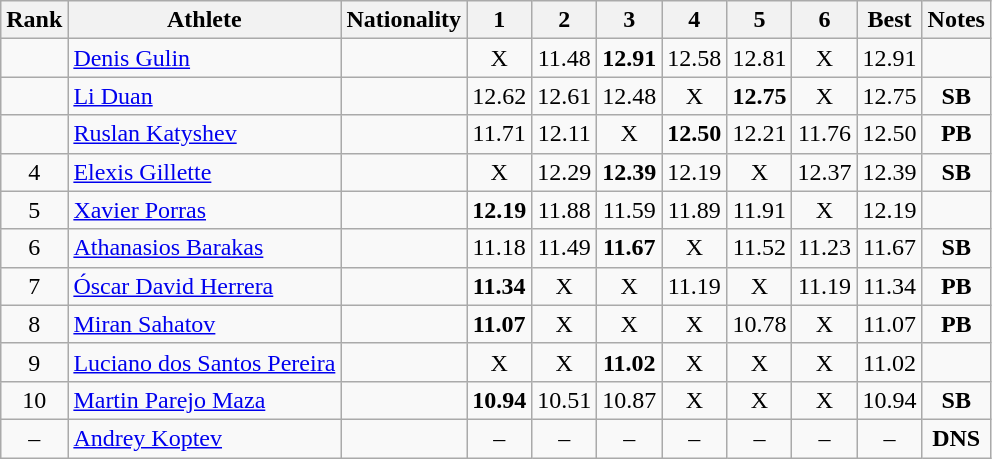<table class="wikitable sortable" style="text-align:center">
<tr>
<th>Rank</th>
<th>Athlete</th>
<th>Nationality</th>
<th>1</th>
<th>2</th>
<th>3</th>
<th>4</th>
<th>5</th>
<th>6</th>
<th>Best</th>
<th>Notes</th>
</tr>
<tr>
<td></td>
<td align=left><a href='#'>Denis Gulin</a></td>
<td align=left></td>
<td>X</td>
<td>11.48</td>
<td><strong>12.91</strong></td>
<td>12.58</td>
<td>12.81</td>
<td>X</td>
<td>12.91</td>
<td></td>
</tr>
<tr>
<td></td>
<td align=left><a href='#'>Li Duan</a></td>
<td align=left></td>
<td>12.62</td>
<td>12.61</td>
<td>12.48</td>
<td>X</td>
<td><strong>12.75</strong></td>
<td>X</td>
<td>12.75</td>
<td><strong>SB</strong></td>
</tr>
<tr>
<td></td>
<td align=left><a href='#'>Ruslan Katyshev</a></td>
<td align=left></td>
<td>11.71</td>
<td>12.11</td>
<td>X</td>
<td><strong>12.50</strong></td>
<td>12.21</td>
<td>11.76</td>
<td>12.50</td>
<td><strong>PB</strong></td>
</tr>
<tr>
<td>4</td>
<td align=left><a href='#'>Elexis Gillette</a></td>
<td align=left></td>
<td>X</td>
<td>12.29</td>
<td><strong>12.39</strong></td>
<td>12.19</td>
<td>X</td>
<td>12.37</td>
<td>12.39</td>
<td><strong>SB</strong></td>
</tr>
<tr>
<td>5</td>
<td align=left><a href='#'>Xavier Porras</a></td>
<td align=left></td>
<td><strong>12.19</strong></td>
<td>11.88</td>
<td>11.59</td>
<td>11.89</td>
<td>11.91</td>
<td>X</td>
<td>12.19</td>
<td></td>
</tr>
<tr>
<td>6</td>
<td align=left><a href='#'>Athanasios Barakas</a></td>
<td align=left></td>
<td>11.18</td>
<td>11.49</td>
<td><strong>11.67</strong></td>
<td>X</td>
<td>11.52</td>
<td>11.23</td>
<td>11.67</td>
<td><strong>SB</strong></td>
</tr>
<tr>
<td>7</td>
<td align=left><a href='#'>Óscar David Herrera</a></td>
<td align=left></td>
<td><strong>11.34</strong></td>
<td>X</td>
<td>X</td>
<td>11.19</td>
<td>X</td>
<td>11.19</td>
<td>11.34</td>
<td><strong>PB</strong></td>
</tr>
<tr>
<td>8</td>
<td align=left><a href='#'>Miran Sahatov</a></td>
<td align=left></td>
<td><strong>11.07</strong></td>
<td>X</td>
<td>X</td>
<td>X</td>
<td>10.78</td>
<td>X</td>
<td>11.07</td>
<td><strong>PB</strong></td>
</tr>
<tr>
<td>9</td>
<td align=left><a href='#'>Luciano dos Santos Pereira</a></td>
<td align=left></td>
<td>X</td>
<td>X</td>
<td><strong>11.02</strong></td>
<td>X</td>
<td>X</td>
<td>X</td>
<td>11.02</td>
<td></td>
</tr>
<tr>
<td>10</td>
<td align=left><a href='#'>Martin Parejo Maza</a></td>
<td align=left></td>
<td><strong>10.94</strong></td>
<td>10.51</td>
<td>10.87</td>
<td>X</td>
<td>X</td>
<td>X</td>
<td>10.94</td>
<td><strong>SB</strong></td>
</tr>
<tr>
<td>–</td>
<td align=left><a href='#'>Andrey Koptev</a></td>
<td align=left></td>
<td>–</td>
<td>–</td>
<td>–</td>
<td>–</td>
<td>–</td>
<td>–</td>
<td>–</td>
<td><strong>DNS</strong></td>
</tr>
</table>
